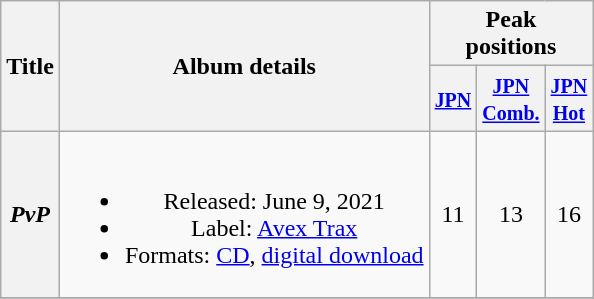<table class="wikitable plainrowheaders" style="text-align:center;">
<tr>
<th scope="col" rowspan="2">Title</th>
<th scope="col" rowspan="2">Album details</th>
<th scope="col" colspan="3">Peak<br> positions</th>
</tr>
<tr>
<th scope="col" colspan="1"><small><a href='#'>JPN</a></small><br></th>
<th scope="col" colspan="1"><small><a href='#'>JPN<br>Comb.</a></small><br></th>
<th scope="col" colspan="1"><small><a href='#'>JPN<br>Hot</a></small><br></th>
</tr>
<tr>
<th scope="row"><em>PvP</em></th>
<td><br><ul><li>Released: June 9, 2021</li><li>Label: <a href='#'>Avex Trax</a></li><li>Formats: <a href='#'>CD</a>, <a href='#'>digital download</a></li></ul></td>
<td>11</td>
<td>13</td>
<td>16</td>
</tr>
<tr>
</tr>
</table>
